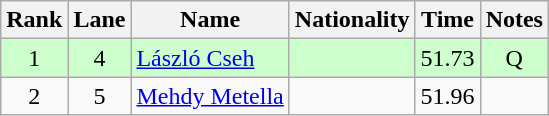<table class="wikitable sortable" style="text-align:center">
<tr>
<th>Rank</th>
<th>Lane</th>
<th>Name</th>
<th>Nationality</th>
<th>Time</th>
<th>Notes</th>
</tr>
<tr bgcolor=ccffcc>
<td>1</td>
<td>4</td>
<td align=left><a href='#'>László Cseh</a></td>
<td align=left></td>
<td>51.73</td>
<td>Q</td>
</tr>
<tr>
<td>2</td>
<td>5</td>
<td align=left><a href='#'>Mehdy Metella</a></td>
<td align=left></td>
<td>51.96</td>
<td></td>
</tr>
</table>
